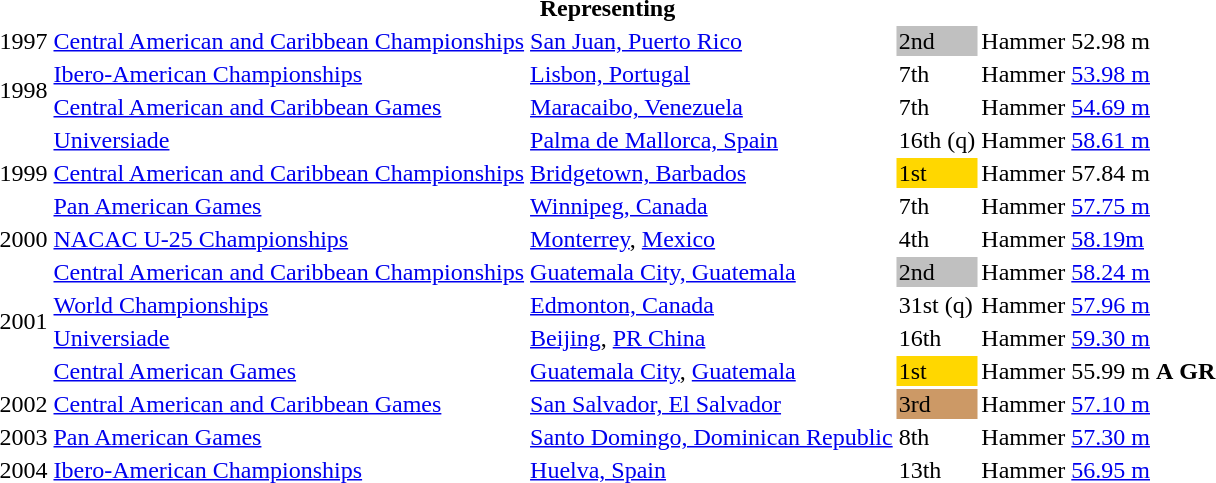<table>
<tr>
<th colspan="6">Representing </th>
</tr>
<tr>
<td>1997</td>
<td><a href='#'>Central American and Caribbean Championships</a></td>
<td><a href='#'>San Juan, Puerto Rico</a></td>
<td bgcolor="silver">2nd</td>
<td>Hammer</td>
<td>52.98 m</td>
</tr>
<tr>
<td rowspan=2>1998</td>
<td><a href='#'>Ibero-American Championships</a></td>
<td><a href='#'>Lisbon, Portugal</a></td>
<td>7th</td>
<td>Hammer</td>
<td><a href='#'>53.98 m</a></td>
</tr>
<tr>
<td><a href='#'>Central American and Caribbean Games</a></td>
<td><a href='#'>Maracaibo, Venezuela</a></td>
<td>7th</td>
<td>Hammer</td>
<td><a href='#'>54.69 m</a></td>
</tr>
<tr>
<td rowspan=3>1999</td>
<td><a href='#'>Universiade</a></td>
<td><a href='#'>Palma de Mallorca, Spain</a></td>
<td>16th (q)</td>
<td>Hammer</td>
<td><a href='#'>58.61 m</a></td>
</tr>
<tr>
<td><a href='#'>Central American and Caribbean Championships</a></td>
<td><a href='#'>Bridgetown, Barbados</a></td>
<td bgcolor="gold">1st</td>
<td>Hammer</td>
<td>57.84 m</td>
</tr>
<tr>
<td><a href='#'>Pan American Games</a></td>
<td><a href='#'>Winnipeg, Canada</a></td>
<td>7th</td>
<td>Hammer</td>
<td><a href='#'>57.75 m</a></td>
</tr>
<tr>
<td>2000</td>
<td><a href='#'>NACAC U-25 Championships</a></td>
<td><a href='#'>Monterrey</a>, <a href='#'>Mexico</a></td>
<td>4th</td>
<td>Hammer</td>
<td><a href='#'>58.19m</a></td>
</tr>
<tr>
<td rowspan=4>2001</td>
<td><a href='#'>Central American and Caribbean Championships</a></td>
<td><a href='#'>Guatemala City, Guatemala</a></td>
<td bgcolor="silver">2nd</td>
<td>Hammer</td>
<td><a href='#'>58.24 m</a></td>
</tr>
<tr>
<td><a href='#'>World Championships</a></td>
<td><a href='#'>Edmonton, Canada</a></td>
<td>31st (q)</td>
<td>Hammer</td>
<td><a href='#'>57.96 m</a></td>
</tr>
<tr>
<td><a href='#'>Universiade</a></td>
<td><a href='#'>Beijing</a>, <a href='#'>PR China</a></td>
<td>16th</td>
<td>Hammer</td>
<td><a href='#'>59.30 m</a></td>
</tr>
<tr>
<td><a href='#'>Central American Games</a></td>
<td><a href='#'>Guatemala City</a>, <a href='#'>Guatemala</a></td>
<td bgcolor=gold>1st</td>
<td>Hammer</td>
<td>55.99 m <strong>A</strong> <strong>GR</strong></td>
</tr>
<tr>
<td>2002</td>
<td><a href='#'>Central American and Caribbean Games</a></td>
<td><a href='#'>San Salvador, El Salvador</a></td>
<td bgcolor="cc9966">3rd</td>
<td>Hammer</td>
<td><a href='#'>57.10 m</a></td>
</tr>
<tr>
<td>2003</td>
<td><a href='#'>Pan American Games</a></td>
<td><a href='#'>Santo Domingo, Dominican Republic</a></td>
<td>8th</td>
<td>Hammer</td>
<td><a href='#'>57.30 m</a></td>
</tr>
<tr>
<td>2004</td>
<td><a href='#'>Ibero-American Championships</a></td>
<td><a href='#'>Huelva, Spain</a></td>
<td>13th</td>
<td>Hammer</td>
<td><a href='#'>56.95 m</a></td>
</tr>
</table>
